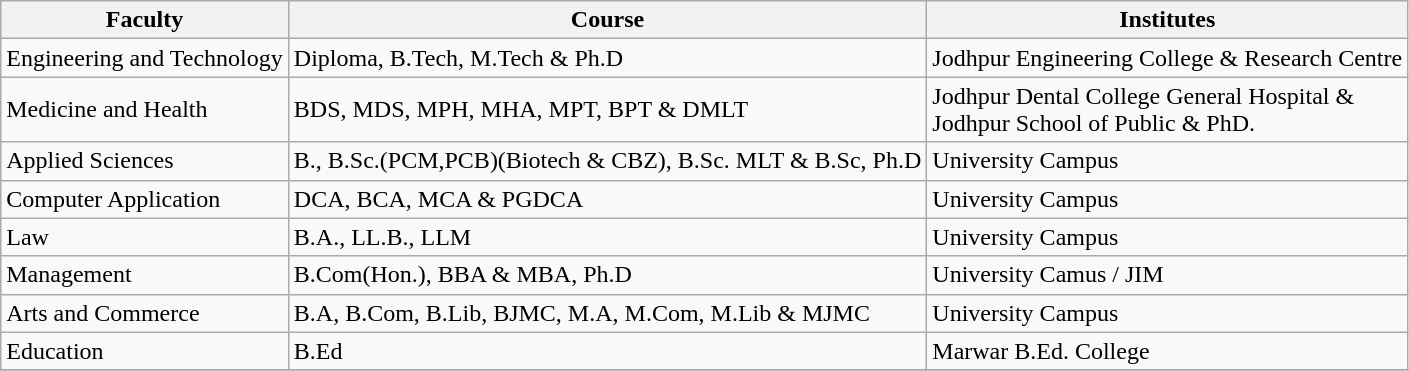<table class="wikitable">
<tr>
<th>Faculty</th>
<th>Course</th>
<th>Institutes</th>
</tr>
<tr>
<td>Engineering and Technology</td>
<td>Diploma, B.Tech, M.Tech & Ph.D</td>
<td>Jodhpur Engineering College & Research Centre</td>
</tr>
<tr>
<td>Medicine and Health</td>
<td>BDS, MDS, MPH, MHA, MPT, BPT & DMLT</td>
<td>Jodhpur Dental College General Hospital &<br>Jodhpur School of Public & PhD.</td>
</tr>
<tr>
<td>Applied Sciences</td>
<td>B., B.Sc.(PCM,PCB)(Biotech & CBZ), B.Sc. MLT & B.Sc, Ph.D</td>
<td>University Campus</td>
</tr>
<tr>
<td>Computer Application</td>
<td>DCA, BCA, MCA & PGDCA</td>
<td>University Campus</td>
</tr>
<tr>
<td>Law</td>
<td>B.A., LL.B., LLM</td>
<td>University Campus</td>
</tr>
<tr>
<td>Management</td>
<td>B.Com(Hon.), BBA & MBA, Ph.D</td>
<td>University Camus / JIM</td>
</tr>
<tr>
<td>Arts and Commerce</td>
<td>B.A, B.Com, B.Lib, BJMC, M.A, M.Com, M.Lib & MJMC</td>
<td>University Campus</td>
</tr>
<tr>
<td>Education</td>
<td>B.Ed</td>
<td>Marwar B.Ed. College</td>
</tr>
<tr>
</tr>
</table>
